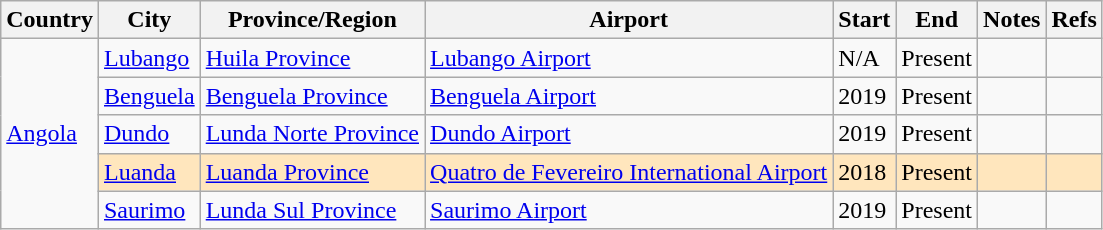<table class="sortable wikitable ">
<tr>
<th>Country</th>
<th>City</th>
<th>Province/Region</th>
<th>Airport</th>
<th>Start</th>
<th>End</th>
<th>Notes</th>
<th class="unsortable">Refs</th>
</tr>
<tr>
<td rowspan="5"><a href='#'>Angola</a></td>
<td><a href='#'>Lubango</a></td>
<td><a href='#'>Huila Province</a></td>
<td><a href='#'>Lubango Airport</a></td>
<td>N/A</td>
<td>Present</td>
<td></td>
</tr>
<tr>
<td><a href='#'>Benguela</a></td>
<td><a href='#'>Benguela Province</a></td>
<td><a href='#'>Benguela Airport</a></td>
<td>2019</td>
<td>Present</td>
<td></td>
<td></td>
</tr>
<tr>
<td><a href='#'>Dundo</a></td>
<td><a href='#'>Lunda Norte Province</a></td>
<td><a href='#'>Dundo Airport</a></td>
<td>2019</td>
<td>Present</td>
<td></td>
</tr>
<tr style="background-color: #FFE6BD">
<td><a href='#'>Luanda</a></td>
<td><a href='#'>Luanda Province</a></td>
<td><a href='#'>Quatro de Fevereiro International Airport</a></td>
<td>2018</td>
<td>Present</td>
<td></td>
<td></td>
</tr>
<tr>
<td><a href='#'>Saurimo</a></td>
<td><a href='#'>Lunda Sul Province</a></td>
<td><a href='#'>Saurimo Airport</a></td>
<td>2019</td>
<td>Present</td>
<td></td>
<td></td>
</tr>
</table>
